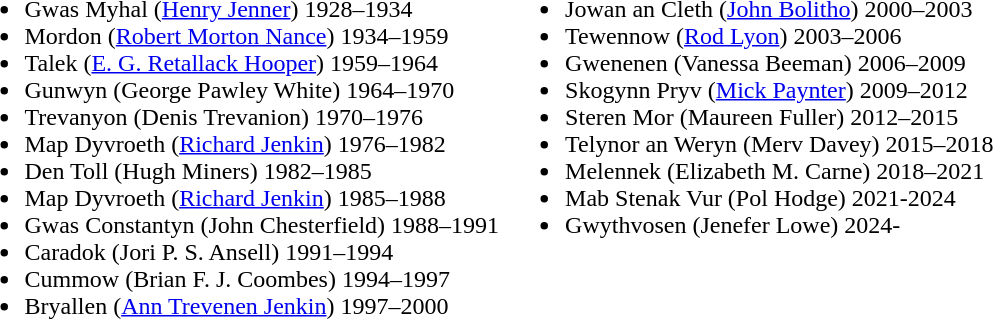<table>
<tr>
<td valign="top"><br><ul><li>Gwas Myhal (<a href='#'>Henry Jenner</a>) 1928–1934</li><li>Mordon (<a href='#'>Robert Morton Nance</a>) 1934–1959</li><li>Talek (<a href='#'>E. G. Retallack Hooper</a>) 1959–1964</li><li>Gunwyn (George Pawley White) 1964–1970</li><li>Trevanyon (Denis Trevanion) 1970–1976</li><li>Map Dyvroeth (<a href='#'>Richard Jenkin</a>) 1976–1982</li><li>Den Toll (Hugh Miners) 1982–1985</li><li>Map Dyvroeth (<a href='#'>Richard Jenkin</a>) 1985–1988</li><li>Gwas Constantyn (John Chesterfield) 1988–1991</li><li>Caradok (Jori P. S. Ansell) 1991–1994</li><li>Cummow (Brian F. J. Coombes) 1994–1997</li><li>Bryallen (<a href='#'>Ann Trevenen Jenkin</a>) 1997–2000</li></ul></td>
<td valign="top"><br><ul><li>Jowan an Cleth (<a href='#'>John Bolitho</a>) 2000–2003</li><li>Tewennow (<a href='#'>Rod Lyon</a>) 2003–2006</li><li>Gwenenen (Vanessa Beeman) 2006–2009</li><li>Skogynn Pryv (<a href='#'>Mick Paynter</a>) 2009–2012</li><li>Steren Mor (Maureen Fuller) 2012–2015</li><li>Telynor an Weryn (Merv Davey) 2015–2018</li><li>Melennek (Elizabeth M. Carne) 2018–2021</li><li>Mab Stenak Vur (Pol Hodge) 2021-2024</li><li>Gwythvosen (Jenefer Lowe) 2024-</li></ul></td>
</tr>
</table>
